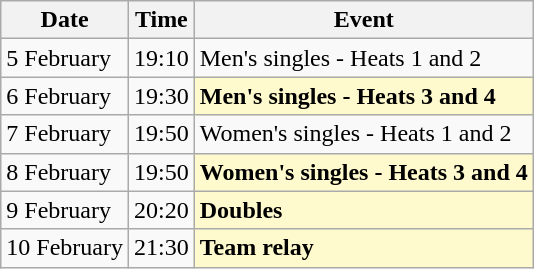<table class=wikitable>
<tr>
<th>Date</th>
<th>Time</th>
<th>Event</th>
</tr>
<tr>
<td>5 February</td>
<td>19:10</td>
<td>Men's singles - Heats 1 and 2</td>
</tr>
<tr>
<td>6 February</td>
<td>19:30</td>
<td style=background:lemonchiffon><strong>Men's singles - Heats 3 and 4</strong></td>
</tr>
<tr>
<td>7 February</td>
<td>19:50</td>
<td>Women's singles - Heats 1 and 2</td>
</tr>
<tr>
<td>8 February</td>
<td>19:50</td>
<td style=background:lemonchiffon><strong>Women's singles - Heats 3 and 4</strong></td>
</tr>
<tr>
<td>9 February</td>
<td>20:20</td>
<td style=background:lemonchiffon><strong>Doubles</strong></td>
</tr>
<tr>
<td>10 February</td>
<td>21:30</td>
<td style=background:lemonchiffon><strong>Team relay</strong></td>
</tr>
</table>
